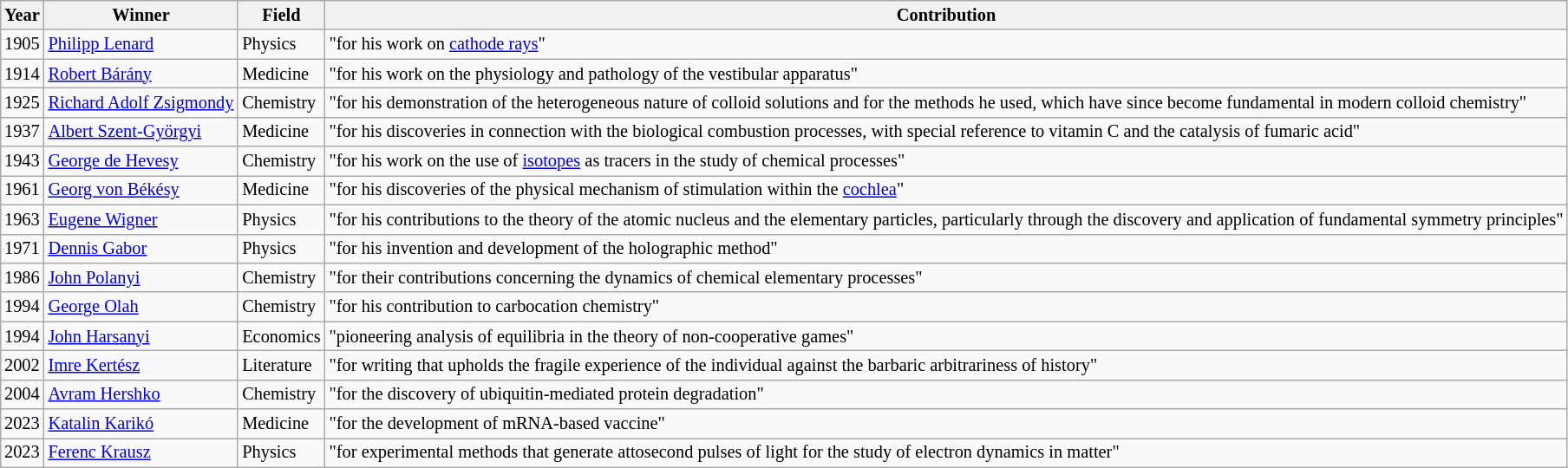<table class="wikitable sortable" style="margin:0 0 0.5em 1em; text-align:left; font-size:85%;">
<tr>
<th>Year</th>
<th>Winner</th>
<th>Field</th>
<th>Contribution</th>
</tr>
<tr>
<td>1905</td>
<td><a href='#'>Philipp Lenard</a></td>
<td>Physics</td>
<td>"for his work on <a href='#'>cathode rays</a>"</td>
</tr>
<tr>
<td>1914</td>
<td><a href='#'>Robert Bárány</a></td>
<td>Medicine</td>
<td>"for his work on the physiology and pathology of the vestibular apparatus"</td>
</tr>
<tr>
<td>1925</td>
<td><a href='#'>Richard Adolf Zsigmondy</a></td>
<td>Chemistry</td>
<td>"for his demonstration of the heterogeneous nature of colloid solutions and for the methods he used, which have since become fundamental in modern colloid chemistry"</td>
</tr>
<tr>
<td>1937</td>
<td><a href='#'>Albert Szent-Györgyi</a></td>
<td>Medicine</td>
<td>"for his discoveries in connection with the biological combustion processes, with special reference to vitamin C and the catalysis of fumaric acid"</td>
</tr>
<tr>
<td>1943</td>
<td><a href='#'>George de Hevesy</a></td>
<td>Chemistry</td>
<td>"for his work on the use of <a href='#'>isotopes</a> as tracers in the study of chemical processes"</td>
</tr>
<tr>
<td>1961</td>
<td><a href='#'>Georg von Békésy</a></td>
<td>Medicine</td>
<td>"for his discoveries of the physical mechanism of stimulation within the <a href='#'>cochlea</a>"</td>
</tr>
<tr>
<td>1963</td>
<td><a href='#'>Eugene Wigner</a></td>
<td>Physics</td>
<td>"for his contributions to the theory of the atomic nucleus and the elementary particles, particularly through the discovery and application of fundamental symmetry principles"</td>
</tr>
<tr>
<td>1971</td>
<td><a href='#'>Dennis Gabor</a></td>
<td>Physics</td>
<td>"for his invention and development of the holographic method"</td>
</tr>
<tr>
<td>1986</td>
<td><a href='#'>John Polanyi</a></td>
<td>Chemistry</td>
<td>"for their contributions concerning the dynamics of chemical elementary processes"</td>
</tr>
<tr>
<td>1994</td>
<td><a href='#'>George Olah</a></td>
<td>Chemistry</td>
<td>"for his contribution to carbocation chemistry"</td>
</tr>
<tr>
<td>1994</td>
<td><a href='#'>John Harsanyi</a></td>
<td>Economics</td>
<td>"pioneering analysis of equilibria in the theory of non-cooperative games"</td>
</tr>
<tr>
<td>2002</td>
<td><a href='#'>Imre Kertész</a></td>
<td>Literature</td>
<td>"for writing that upholds the fragile experience of the individual against the barbaric arbitrariness of history"</td>
</tr>
<tr>
<td>2004</td>
<td><a href='#'>Avram Hershko</a></td>
<td>Chemistry</td>
<td>"for the discovery of ubiquitin-mediated protein degradation"</td>
</tr>
<tr>
<td>2023</td>
<td><a href='#'>Katalin Karikó</a></td>
<td>Medicine</td>
<td>"for the development of mRNA-based vaccine"</td>
</tr>
<tr>
<td>2023</td>
<td><a href='#'>Ferenc Krausz</a></td>
<td>Physics</td>
<td>"for experimental methods that generate attosecond pulses of light for the study of electron dynamics in matter"</td>
</tr>
</table>
